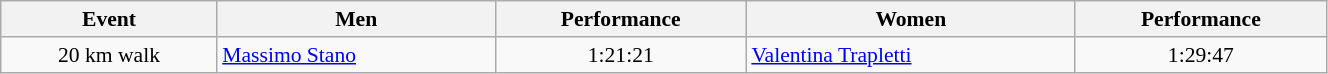<table class="wikitable" width=70% style="font-size:90%; text-align:center;">
<tr>
<th>Event</th>
<th>Men</th>
<th>Performance</th>
<th>Women</th>
<th>Performance</th>
</tr>
<tr>
<td>20 km walk</td>
<td align=left><a href='#'>Massimo Stano</a></td>
<td>1:21:21</td>
<td align=left><a href='#'>Valentina Trapletti</a></td>
<td>1:29:47</td>
</tr>
</table>
